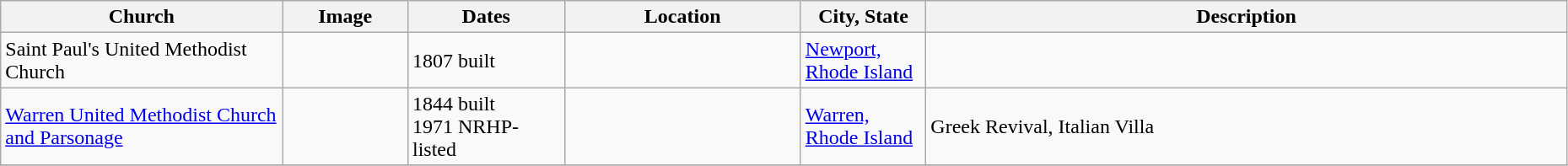<table class="wikitable sortable" style="width:98%">
<tr>
<th style="width:18%;"><strong>Church</strong></th>
<th style="width:8%;" class="unsortable"><strong>Image</strong></th>
<th style="width:10%;"><strong>Dates</strong></th>
<th><strong>Location</strong></th>
<th style="width:8%;"><strong>City, State</strong></th>
<th class="unsortable"><strong>Description</strong></th>
</tr>
<tr>
<td>Saint Paul's United Methodist Church</td>
<td></td>
<td>1807 built</td>
<td></td>
<td><a href='#'>Newport, Rhode Island</a></td>
<td></td>
</tr>
<tr>
<td><a href='#'>Warren United Methodist Church and Parsonage</a></td>
<td></td>
<td>1844 built<br>1971 NRHP-listed</td>
<td><small></small></td>
<td><a href='#'>Warren, Rhode Island</a></td>
<td>Greek Revival, Italian Villa</td>
</tr>
<tr>
</tr>
</table>
